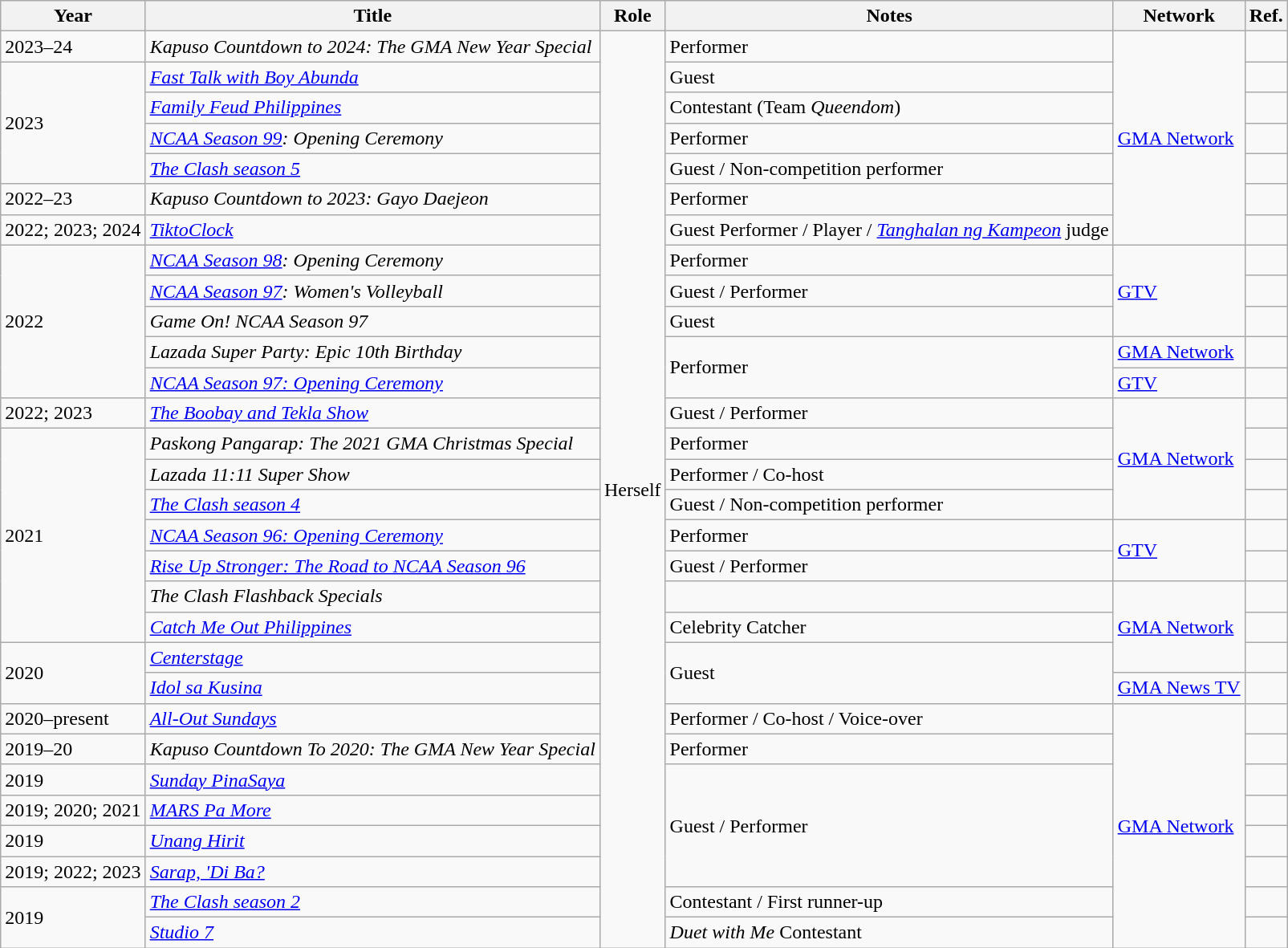<table class="wikitable">
<tr>
<th>Year</th>
<th>Title</th>
<th>Role</th>
<th>Notes</th>
<th>Network</th>
<th>Ref.</th>
</tr>
<tr>
<td>2023–24</td>
<td><em>Kapuso Countdown to 2024: The GMA New Year Special</em></td>
<td rowspan="30">Herself</td>
<td>Performer</td>
<td rowspan="7"><a href='#'>GMA Network</a></td>
<td></td>
</tr>
<tr>
<td rowspan="4">2023</td>
<td><em><a href='#'>Fast Talk with Boy Abunda</a></em></td>
<td>Guest</td>
<td></td>
</tr>
<tr>
<td><em><a href='#'>Family Feud Philippines</a></em></td>
<td>Contestant (Team <em>Queendom</em>)</td>
<td></td>
</tr>
<tr>
<td><em><a href='#'>NCAA Season 99</a>: Opening Ceremony</em></td>
<td>Performer</td>
<td></td>
</tr>
<tr>
<td><em><a href='#'>The Clash season 5</a></em></td>
<td>Guest / Non-competition performer</td>
<td></td>
</tr>
<tr>
<td>2022–23</td>
<td><em>Kapuso Countdown to 2023: Gayo Daejeon</em></td>
<td>Performer</td>
<td></td>
</tr>
<tr>
<td>2022; 2023; 2024</td>
<td><em><a href='#'>TiktoClock</a></em></td>
<td>Guest Performer / Player / <em><a href='#'>Tanghalan ng Kampeon</a></em> judge</td>
<td></td>
</tr>
<tr>
<td rowspan="5">2022</td>
<td><em><a href='#'>NCAA Season 98</a>: Opening Ceremony</em></td>
<td>Performer</td>
<td rowspan="3"><a href='#'>GTV</a></td>
<td></td>
</tr>
<tr>
<td><em><a href='#'>NCAA Season 97</a>: Women's Volleyball</em></td>
<td>Guest / Performer</td>
<td></td>
</tr>
<tr>
<td><em>Game On! NCAA Season 97</em></td>
<td>Guest</td>
<td></td>
</tr>
<tr>
<td><em>Lazada Super Party: Epic 10th Birthday</em></td>
<td rowspan="2">Performer</td>
<td><a href='#'>GMA Network</a></td>
<td></td>
</tr>
<tr>
<td><em><a href='#'>NCAA Season 97: Opening Ceremony</a></em></td>
<td><a href='#'>GTV</a></td>
<td></td>
</tr>
<tr>
<td>2022; 2023</td>
<td><em><a href='#'>The Boobay and Tekla Show</a></em></td>
<td>Guest / Performer</td>
<td rowspan="4"><a href='#'>GMA Network</a></td>
<td></td>
</tr>
<tr>
<td rowspan="7">2021</td>
<td><em>Paskong Pangarap: The 2021 GMA Christmas Special</em></td>
<td>Performer</td>
<td></td>
</tr>
<tr>
<td><em>Lazada 11:11 Super Show</em></td>
<td>Performer / Co-host</td>
<td></td>
</tr>
<tr>
<td><em><a href='#'>The Clash season 4</a></em></td>
<td>Guest / Non-competition performer</td>
<td></td>
</tr>
<tr>
<td><em><a href='#'>NCAA Season 96: Opening Ceremony</a></em></td>
<td>Performer</td>
<td rowspan="2"><a href='#'>GTV</a></td>
<td></td>
</tr>
<tr>
<td><em><a href='#'>Rise Up Stronger: The Road to NCAA Season 96</a></em></td>
<td>Guest / Performer</td>
<td></td>
</tr>
<tr>
<td><em>The Clash Flashback Specials</em></td>
<td></td>
<td rowspan="3"><a href='#'>GMA Network</a></td>
<td></td>
</tr>
<tr>
<td><em><a href='#'>Catch Me Out Philippines</a></em></td>
<td>Celebrity Catcher</td>
<td></td>
</tr>
<tr>
<td rowspan="2">2020</td>
<td><em><a href='#'>Centerstage</a></em></td>
<td rowspan="2">Guest</td>
<td></td>
</tr>
<tr>
<td><em><a href='#'>Idol sa Kusina</a></em></td>
<td><a href='#'>GMA News TV</a></td>
<td></td>
</tr>
<tr>
<td>2020–present</td>
<td><em><a href='#'>All-Out Sundays</a></em></td>
<td>Performer / Co-host / Voice-over</td>
<td rowspan="8"><a href='#'>GMA Network</a></td>
<td></td>
</tr>
<tr>
<td>2019–20</td>
<td><em>Kapuso Countdown To 2020: The GMA New Year Special</em></td>
<td>Performer</td>
<td></td>
</tr>
<tr>
<td>2019</td>
<td><em><a href='#'>Sunday PinaSaya</a></em></td>
<td rowspan="4">Guest / Performer</td>
<td></td>
</tr>
<tr>
<td>2019; 2020; 2021</td>
<td><em><a href='#'>MARS Pa More</a></em></td>
<td></td>
</tr>
<tr>
<td>2019</td>
<td><em><a href='#'>Unang Hirit</a></em></td>
<td></td>
</tr>
<tr>
<td>2019; 2022; 2023</td>
<td><em><a href='#'>Sarap, 'Di Ba?</a></em></td>
<td></td>
</tr>
<tr>
<td rowspan="2">2019</td>
<td><em><a href='#'>The Clash season 2</a></em></td>
<td>Contestant / First runner-up</td>
<td></td>
</tr>
<tr>
<td><em><a href='#'>Studio 7</a></em></td>
<td><em>Duet with Me</em> Contestant</td>
<td></td>
</tr>
</table>
